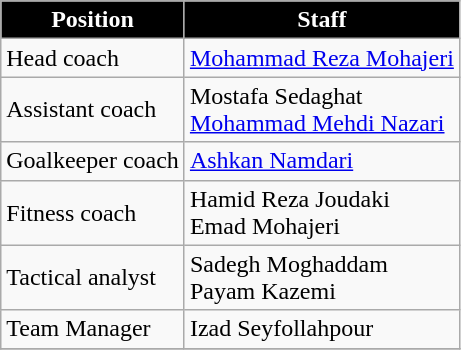<table class="wikitable">
<tr>
<th style="color:white; background:#000000;">Position</th>
<th style="color:white; background:#000000;">Staff</th>
</tr>
<tr>
<td>Head coach</td>
<td> <a href='#'>Mohammad Reza Mohajeri</a></td>
</tr>
<tr>
<td>Assistant coach</td>
<td> Mostafa Sedaghat<br> <a href='#'>Mohammad Mehdi Nazari</a></td>
</tr>
<tr>
<td>Goalkeeper coach</td>
<td> <a href='#'>Ashkan Namdari</a></td>
</tr>
<tr>
<td>Fitness coach</td>
<td> Hamid Reza Joudaki<br> Emad Mohajeri</td>
</tr>
<tr>
<td>Tactical analyst</td>
<td> Sadegh Moghaddam<br> Payam Kazemi</td>
</tr>
<tr>
<td>Team Manager</td>
<td> Izad Seyfollahpour</td>
</tr>
<tr>
</tr>
</table>
